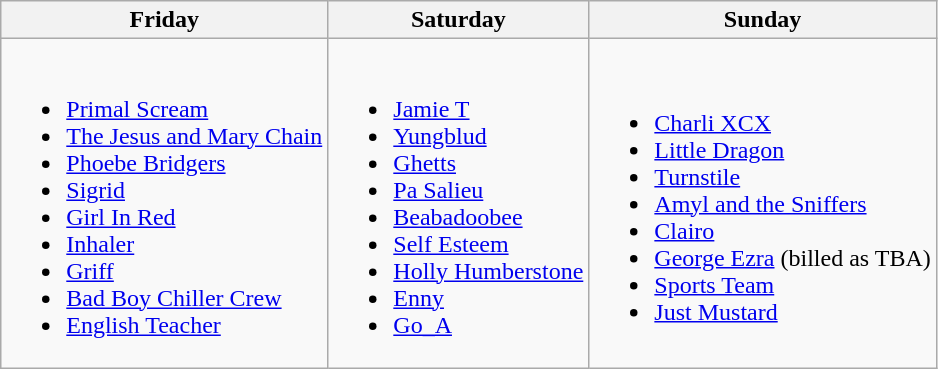<table class="wikitable">
<tr>
<th>Friday</th>
<th>Saturday</th>
<th>Sunday</th>
</tr>
<tr>
<td><br><ul><li><a href='#'>Primal Scream</a></li><li><a href='#'>The Jesus and Mary Chain</a></li><li><a href='#'>Phoebe Bridgers</a></li><li><a href='#'>Sigrid</a></li><li><a href='#'>Girl In Red</a></li><li><a href='#'>Inhaler</a></li><li><a href='#'>Griff</a></li><li><a href='#'>Bad Boy Chiller Crew</a></li><li><a href='#'>English Teacher</a></li></ul></td>
<td><br><ul><li><a href='#'>Jamie T</a></li><li><a href='#'>Yungblud</a></li><li><a href='#'>Ghetts</a></li><li><a href='#'>Pa Salieu</a></li><li><a href='#'>Beabadoobee</a></li><li><a href='#'>Self Esteem</a></li><li><a href='#'>Holly Humberstone</a></li><li><a href='#'>Enny</a></li><li><a href='#'>Go_A</a></li></ul></td>
<td><br><ul><li><a href='#'>Charli XCX</a></li><li><a href='#'>Little Dragon</a></li><li><a href='#'>Turnstile</a></li><li><a href='#'>Amyl and the Sniffers</a></li><li><a href='#'>Clairo</a></li><li><a href='#'>George Ezra</a> (billed as TBA)</li><li><a href='#'>Sports Team</a></li><li><a href='#'>Just Mustard</a></li></ul></td>
</tr>
</table>
